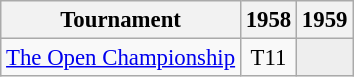<table class="wikitable" style="font-size:95%;text-align:center;">
<tr>
<th>Tournament</th>
<th>1958</th>
<th>1959</th>
</tr>
<tr>
<td align=left><a href='#'>The Open Championship</a></td>
<td>T11</td>
<td style="background:#eeeeee;"></td>
</tr>
</table>
